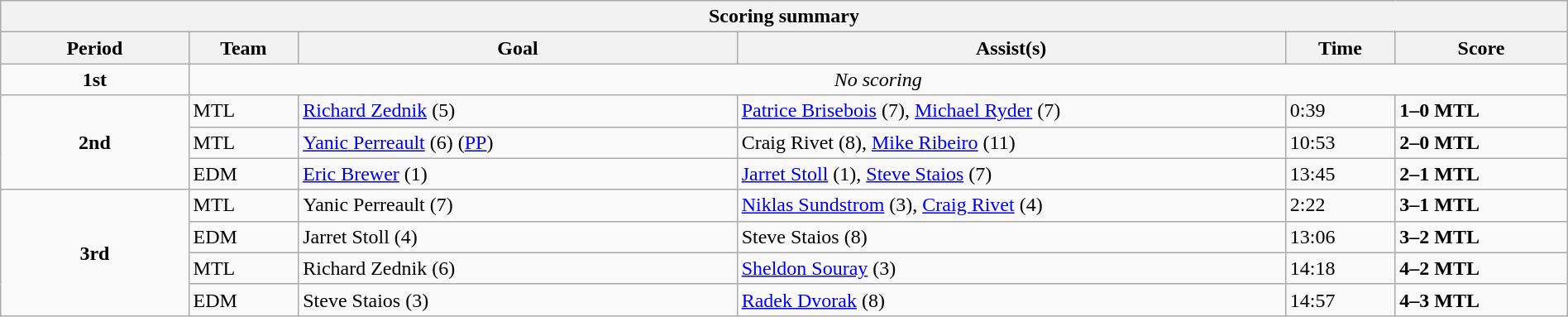<table style="width:100%;" class="wikitable">
<tr>
<th colspan=6>Scoring summary</th>
</tr>
<tr>
<th style="width:12%;">Period</th>
<th style="width:7%;">Team</th>
<th style="width:28%;">Goal</th>
<th style="width:35%;">Assist(s)</th>
<th style="width:7%;">Time</th>
<th style="width:11%;">Score</th>
</tr>
<tr>
<td align=center><strong>1st</strong></td>
<td colspan="5" align=center><em>No scoring</em></td>
</tr>
<tr>
<td rowspan="3" align=center><strong>2nd</strong></td>
<td>MTL</td>
<td><a href='#'>Richard Zednik</a> (5)</td>
<td><a href='#'>Patrice Brisebois</a> (7), <a href='#'>Michael Ryder</a> (7)</td>
<td>0:39</td>
<td><strong>1–0 MTL</strong></td>
</tr>
<tr>
<td>MTL</td>
<td><a href='#'>Yanic Perreault</a> (6) (<a href='#'>PP</a>)</td>
<td>Craig Rivet (8), <a href='#'>Mike Ribeiro</a> (11)</td>
<td>10:53</td>
<td><strong>2–0 MTL</strong></td>
</tr>
<tr>
<td>EDM</td>
<td><a href='#'>Eric Brewer</a> (1)</td>
<td><a href='#'>Jarret Stoll</a> (1), <a href='#'>Steve Staios</a> (7)</td>
<td>13:45</td>
<td><strong>2–1 MTL</strong></td>
</tr>
<tr>
<td rowspan="4" align=center><strong>3rd</strong></td>
<td>MTL</td>
<td>Yanic Perreault (7)</td>
<td><a href='#'>Niklas Sundstrom</a> (3), <a href='#'>Craig Rivet</a> (4)</td>
<td>2:22</td>
<td><strong>3–1 MTL</strong></td>
</tr>
<tr>
<td>EDM</td>
<td>Jarret Stoll (4)</td>
<td>Steve Staios (8)</td>
<td>13:06</td>
<td><strong>3–2 MTL</strong></td>
</tr>
<tr>
<td>MTL</td>
<td>Richard Zednik (6)</td>
<td><a href='#'>Sheldon Souray</a> (3)</td>
<td>14:18</td>
<td><strong>4–2 MTL</strong></td>
</tr>
<tr>
<td>EDM</td>
<td>Steve Staios (3)</td>
<td><a href='#'>Radek Dvorak</a> (8)</td>
<td>14:57</td>
<td><strong>4–3 MTL</strong></td>
</tr>
</table>
